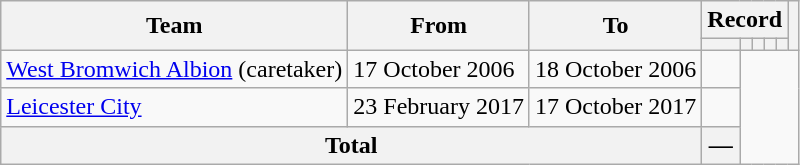<table class=wikitable style="text-align: center">
<tr>
<th rowspan=2>Team</th>
<th rowspan=2>From</th>
<th rowspan=2>To</th>
<th colspan=5>Record</th>
<th rowspan=2></th>
</tr>
<tr>
<th></th>
<th></th>
<th></th>
<th></th>
<th></th>
</tr>
<tr>
<td align=left><a href='#'>West Bromwich Albion</a> (caretaker)</td>
<td align=left>17 October 2006</td>
<td align=left>18 October 2006<br></td>
<td></td>
</tr>
<tr>
<td align=left><a href='#'>Leicester City</a></td>
<td align=left>23 February 2017</td>
<td align=left>17 October 2017<br></td>
<td></td>
</tr>
<tr>
<th colspan=3>Total<br></th>
<th>—</th>
</tr>
</table>
